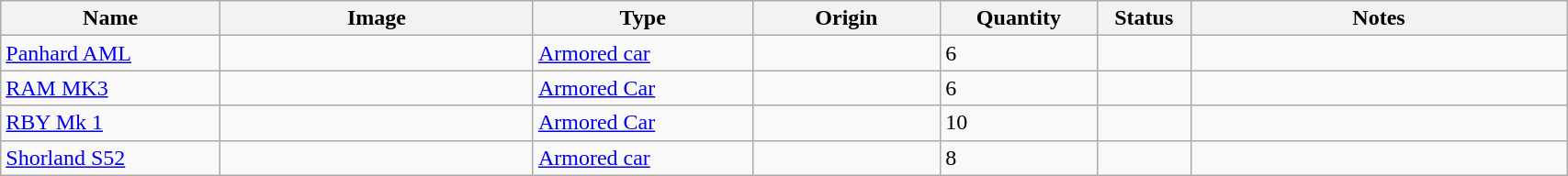<table class="wikitable" style="width:90%;">
<tr>
<th width=14%>Name</th>
<th width=20%>Image</th>
<th width=14%>Type</th>
<th width=12%>Origin</th>
<th width=10%>Quantity</th>
<th width=06%>Status</th>
<th width=24%>Notes</th>
</tr>
<tr>
<td><a href='#'>Panhard AML</a></td>
<td></td>
<td><a href='#'>Armored car</a></td>
<td></td>
<td>6</td>
<td></td>
<td></td>
</tr>
<tr>
<td><a href='#'>RAM MK3</a></td>
<td></td>
<td><a href='#'>Armored Car</a></td>
<td></td>
<td>6</td>
<td></td>
<td></td>
</tr>
<tr>
<td><a href='#'>RBY Mk 1</a></td>
<td></td>
<td><a href='#'>Armored Car</a></td>
<td></td>
<td>10</td>
<td></td>
<td></td>
</tr>
<tr>
<td><a href='#'>Shorland S52</a></td>
<td></td>
<td><a href='#'>Armored car</a></td>
<td></td>
<td>8</td>
<td></td>
<td></td>
</tr>
</table>
